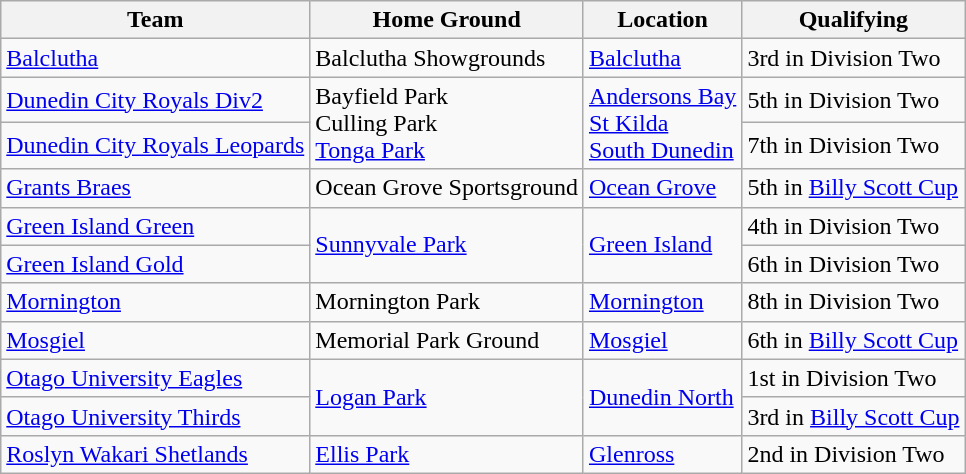<table class="wikitable sortable">
<tr>
<th>Team</th>
<th>Home Ground</th>
<th>Location</th>
<th>Qualifying</th>
</tr>
<tr>
<td><a href='#'>Balclutha</a></td>
<td>Balclutha Showgrounds</td>
<td><a href='#'>Balclutha</a></td>
<td>3rd in Division Two</td>
</tr>
<tr>
<td><a href='#'>Dunedin City Royals Div2</a></td>
<td rowspan=2>Bayfield Park<br>Culling Park<br><a href='#'>Tonga Park</a></td>
<td rowspan=2><a href='#'>Andersons Bay</a><br><a href='#'>St Kilda</a><br><a href='#'>South Dunedin</a></td>
<td>5th in Division Two</td>
</tr>
<tr>
<td><a href='#'>Dunedin City Royals Leopards</a></td>
<td>7th in Division Two</td>
</tr>
<tr>
<td><a href='#'>Grants Braes</a></td>
<td>Ocean Grove Sportsground</td>
<td><a href='#'>Ocean Grove</a></td>
<td>5th in <a href='#'>Billy Scott Cup</a></td>
</tr>
<tr>
<td><a href='#'>Green Island Green</a></td>
<td rowspan=2><a href='#'>Sunnyvale Park</a></td>
<td rowspan=2><a href='#'>Green Island</a></td>
<td>4th in Division Two</td>
</tr>
<tr>
<td><a href='#'>Green Island Gold</a></td>
<td>6th in Division Two</td>
</tr>
<tr>
<td><a href='#'>Mornington</a></td>
<td>Mornington Park</td>
<td><a href='#'>Mornington</a></td>
<td>8th in Division Two</td>
</tr>
<tr>
<td><a href='#'>Mosgiel</a></td>
<td>Memorial Park Ground</td>
<td><a href='#'>Mosgiel</a></td>
<td>6th in <a href='#'>Billy Scott Cup</a></td>
</tr>
<tr>
<td><a href='#'>Otago University Eagles</a></td>
<td rowspan=2><a href='#'>Logan Park</a></td>
<td rowspan=2><a href='#'>Dunedin North</a></td>
<td>1st in Division Two</td>
</tr>
<tr>
<td><a href='#'>Otago University Thirds</a></td>
<td>3rd in <a href='#'>Billy Scott Cup</a></td>
</tr>
<tr>
<td><a href='#'>Roslyn Wakari Shetlands</a></td>
<td><a href='#'>Ellis Park</a></td>
<td><a href='#'>Glenross</a></td>
<td>2nd in Division Two</td>
</tr>
</table>
